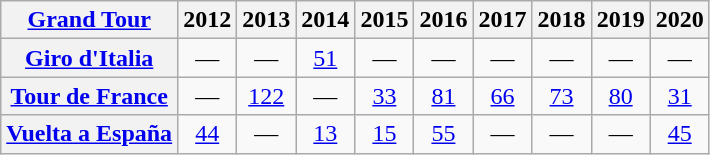<table class="wikitable plainrowheaders">
<tr>
<th scope="col"><a href='#'>Grand Tour</a></th>
<th scope="col">2012</th>
<th scope="col">2013</th>
<th scope="col">2014</th>
<th scope="col">2015</th>
<th scope="col">2016</th>
<th scope="col">2017</th>
<th scope="col">2018</th>
<th scope="col">2019</th>
<th scope="col">2020</th>
</tr>
<tr style="text-align:center;">
<th scope="row"> <a href='#'>Giro d'Italia</a></th>
<td>—</td>
<td>—</td>
<td><a href='#'>51</a></td>
<td>—</td>
<td>—</td>
<td>—</td>
<td>—</td>
<td>—</td>
<td>—</td>
</tr>
<tr style="text-align:center;">
<th scope="row"> <a href='#'>Tour de France</a></th>
<td>—</td>
<td><a href='#'>122</a></td>
<td>—</td>
<td><a href='#'>33</a></td>
<td><a href='#'>81</a></td>
<td><a href='#'>66</a></td>
<td><a href='#'>73</a></td>
<td><a href='#'>80</a></td>
<td><a href='#'>31</a></td>
</tr>
<tr style="text-align:center;">
<th scope="row"> <a href='#'>Vuelta a España</a></th>
<td><a href='#'>44</a></td>
<td>—</td>
<td><a href='#'>13</a></td>
<td><a href='#'>15</a></td>
<td><a href='#'>55</a></td>
<td>—</td>
<td>—</td>
<td>—</td>
<td><a href='#'>45</a></td>
</tr>
</table>
